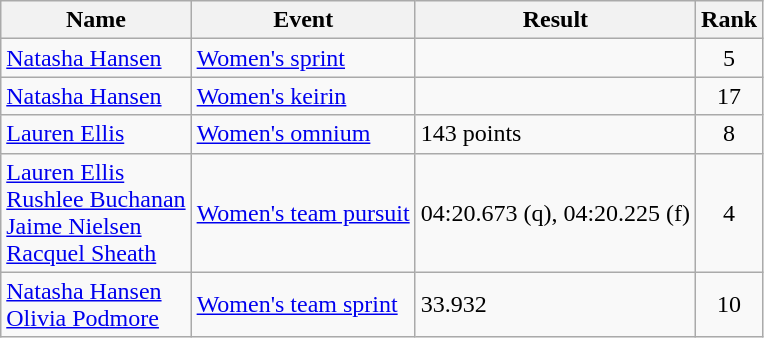<table class="wikitable sortable">
<tr>
<th>Name</th>
<th>Event</th>
<th>Result</th>
<th>Rank</th>
</tr>
<tr>
<td><a href='#'>Natasha Hansen</a></td>
<td><a href='#'>Women's sprint</a></td>
<td></td>
<td align=center>5</td>
</tr>
<tr>
<td><a href='#'>Natasha Hansen</a></td>
<td><a href='#'>Women's keirin</a></td>
<td></td>
<td align=center>17</td>
</tr>
<tr>
<td><a href='#'>Lauren Ellis</a></td>
<td><a href='#'>Women's omnium</a></td>
<td>143 points</td>
<td align=center>8</td>
</tr>
<tr>
<td><a href='#'>Lauren Ellis</a><br><a href='#'>Rushlee Buchanan</a><br><a href='#'>Jaime Nielsen</a><br><a href='#'>Racquel Sheath</a></td>
<td><a href='#'>Women's team pursuit</a></td>
<td>04:20.673 (q), 04:20.225 (f)</td>
<td align=center>4</td>
</tr>
<tr>
<td><a href='#'>Natasha Hansen</a><br><a href='#'>Olivia Podmore</a></td>
<td><a href='#'>Women's team sprint</a></td>
<td>33.932</td>
<td align=center>10</td>
</tr>
</table>
